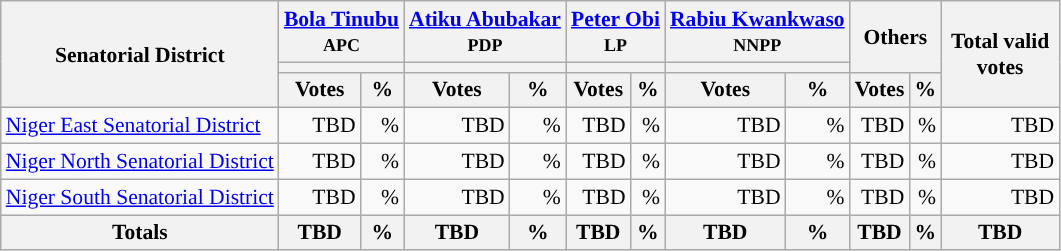<table class="wikitable sortable" style="text-align:right; font-size:90%">
<tr>
<th rowspan="3" style="max-width:7.5em;">Senatorial District</th>
<th colspan="2"><a href='#'>Bola Tinubu</a><br><small>APC</small></th>
<th colspan="2"><a href='#'>Atiku Abubakar</a><br><small>PDP</small></th>
<th colspan="2"><a href='#'>Peter Obi</a><br><small>LP</small></th>
<th colspan="2"><a href='#'>Rabiu Kwankwaso</a><br><small>NNPP</small></th>
<th colspan="2" rowspan="2">Others</th>
<th rowspan="3" style="max-width:5em;">Total valid votes</th>
</tr>
<tr>
<th colspan=2 style="background-color:"></th>
<th colspan=2 style="background-color:"></th>
<th colspan=2 style="background-color:"></th>
<th colspan=2 style="background-color:"></th>
</tr>
<tr>
<th>Votes</th>
<th>%</th>
<th>Votes</th>
<th>%</th>
<th>Votes</th>
<th>%</th>
<th>Votes</th>
<th>%</th>
<th>Votes</th>
<th>%</th>
</tr>
<tr style="background-color:#">
<td style="text-align:left;"><a href='#'>Niger East Senatorial District</a></td>
<td>TBD</td>
<td>%</td>
<td>TBD</td>
<td>%</td>
<td>TBD</td>
<td>%</td>
<td>TBD</td>
<td>%</td>
<td>TBD</td>
<td>%</td>
<td>TBD</td>
</tr>
<tr style="background-color:#">
<td style="text-align:left;"><a href='#'>Niger North Senatorial District</a></td>
<td>TBD</td>
<td>%</td>
<td>TBD</td>
<td>%</td>
<td>TBD</td>
<td>%</td>
<td>TBD</td>
<td>%</td>
<td>TBD</td>
<td>%</td>
<td>TBD</td>
</tr>
<tr style="background-color:#">
<td style="text-align:left;"><a href='#'>Niger South Senatorial District</a></td>
<td>TBD</td>
<td>%</td>
<td>TBD</td>
<td>%</td>
<td>TBD</td>
<td>%</td>
<td>TBD</td>
<td>%</td>
<td>TBD</td>
<td>%</td>
<td>TBD</td>
</tr>
<tr>
<th>Totals</th>
<th>TBD</th>
<th>%</th>
<th>TBD</th>
<th>%</th>
<th>TBD</th>
<th>%</th>
<th>TBD</th>
<th>%</th>
<th>TBD</th>
<th>%</th>
<th>TBD</th>
</tr>
</table>
